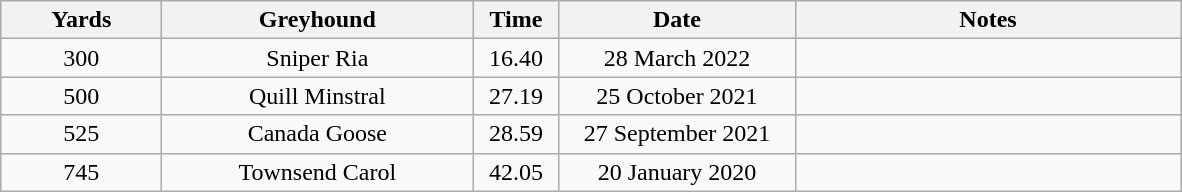<table class="wikitable" style="font-size: 100%">
<tr>
<th width=100>Yards</th>
<th width=200>Greyhound</th>
<th width=50>Time</th>
<th width=150>Date</th>
<th width=250>Notes</th>
</tr>
<tr align=center>
<td>300</td>
<td>Sniper Ria</td>
<td>16.40</td>
<td>28 March 2022</td>
<td></td>
</tr>
<tr align=center>
<td>500</td>
<td>Quill Minstral</td>
<td>27.19</td>
<td>25 October 2021</td>
<td></td>
</tr>
<tr align=center>
<td>525</td>
<td>Canada Goose</td>
<td>28.59</td>
<td>27 September 2021</td>
<td></td>
</tr>
<tr align=center>
<td>745</td>
<td>Townsend Carol</td>
<td>42.05</td>
<td>20 January 2020</td>
<td></td>
</tr>
</table>
